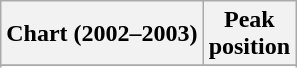<table class="wikitable sortable plainrowheaders" style="text-align:center">
<tr>
<th>Chart (2002–2003)</th>
<th>Peak<br>position</th>
</tr>
<tr>
</tr>
<tr>
</tr>
<tr>
</tr>
<tr>
</tr>
<tr>
</tr>
</table>
